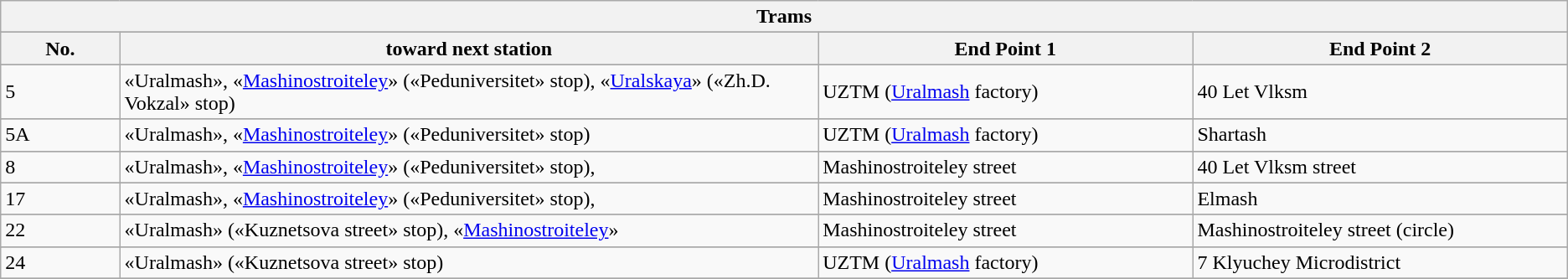<table class="wikitable">
<tr>
<th colspan=4>Trams</th>
</tr>
<tr>
</tr>
<tr ---->
<th width="7%">No.</th>
<th width="41%">toward next station</th>
<th width="22%">End Point 1</th>
<th width="22%">End Point 2</th>
</tr>
<tr>
</tr>
<tr ----align="center">
<td>5</td>
<td>«Uralmash», «<a href='#'>Mashinostroiteley</a>» («Peduniversitet» stop), «<a href='#'>Uralskaya</a>» («Zh.D. Vokzal» stop)</td>
<td>UZTM (<a href='#'>Uralmash</a> factory)</td>
<td>40 Let Vlksm</td>
</tr>
<tr>
</tr>
<tr ----align="center">
<td>5А</td>
<td>«Uralmash», «<a href='#'>Mashinostroiteley</a>» («Peduniversitet» stop)</td>
<td>UZTM (<a href='#'>Uralmash</a> factory)</td>
<td>Shartash</td>
</tr>
<tr>
</tr>
<tr ----align="center">
<td>8</td>
<td>«Uralmash», «<a href='#'>Mashinostroiteley</a>» («Peduniversitet» stop),</td>
<td>Mashinostroiteley street</td>
<td>40 Let Vlksm street</td>
</tr>
<tr>
</tr>
<tr ----align="center">
<td>17</td>
<td>«Uralmash», «<a href='#'>Mashinostroiteley</a>» («Peduniversitet» stop),</td>
<td>Mashinostroiteley street</td>
<td>Elmash</td>
</tr>
<tr>
</tr>
<tr ----align="center">
<td>22</td>
<td>«Uralmash» («Kuznetsova street» stop), «<a href='#'>Mashinostroiteley</a>»</td>
<td>Mashinostroiteley street</td>
<td>Mashinostroiteley street (circle)</td>
</tr>
<tr>
</tr>
<tr ----align="center">
<td>24</td>
<td>«Uralmash» («Kuznetsova street» stop)</td>
<td>UZTM (<a href='#'>Uralmash</a> factory)</td>
<td>7 Klyuchey Microdistrict</td>
</tr>
<tr>
</tr>
</table>
